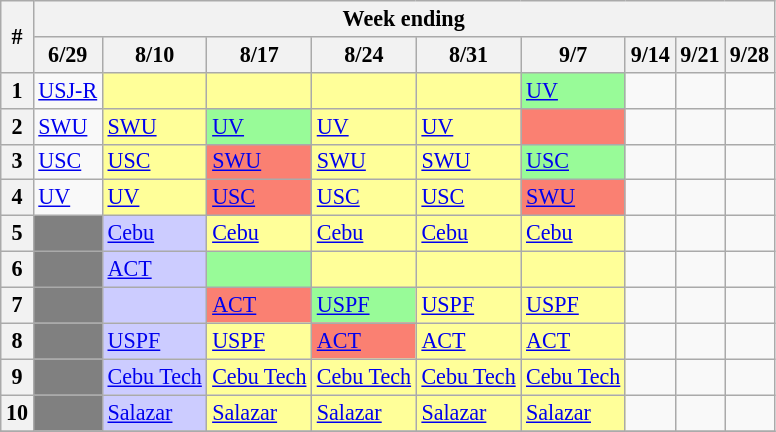<table class=wikitable style="font-size:92%;">
<tr>
<th rowspan=2>#</th>
<th colspan=9>Week ending</th>
</tr>
<tr>
<th>6/29</th>
<th>8/10</th>
<th>8/17</th>
<th>8/24</th>
<th>8/31</th>
<th>9/7</th>
<th>9/14</th>
<th>9/21</th>
<th>9/28</th>
</tr>
<tr>
<th>1</th>
<td> <a href='#'>USJ-R</a></td>
<td bgcolor="#ffff99"></td>
<td bgcolor="#ffff99"></td>
<td bgcolor="#ffff99"></td>
<td bgcolor="#ffff99"></td>
<td bgcolor="#98fb98"> <a href='#'>UV</a></td>
<td></td>
<td></td>
<td></td>
</tr>
<tr>
<th>2</th>
<td> <a href='#'>SWU</a></td>
<td bgcolor="#ffff99"> <a href='#'>SWU</a></td>
<td bgcolor="#98fb98"> <a href='#'>UV</a></td>
<td bgcolor="#ffff99"> <a href='#'>UV</a></td>
<td bgcolor="#ffff99"> <a href='#'>UV</a></td>
<td bgcolor="#fa8072"></td>
<td></td>
<td></td>
<td></td>
</tr>
<tr>
<th>3</th>
<td> <a href='#'>USC</a></td>
<td bgcolor="#ffff99"> <a href='#'>USC</a></td>
<td bgcolor="#fa8072"> <a href='#'>SWU</a></td>
<td bgcolor="#ffff99"> <a href='#'>SWU</a></td>
<td bgcolor="#ffff99"> <a href='#'>SWU</a></td>
<td bgcolor="#98fb98"> <a href='#'>USC</a></td>
<td></td>
<td></td>
<td></td>
</tr>
<tr>
<th>4</th>
<td> <a href='#'>UV</a></td>
<td bgcolor="#ffff99"> <a href='#'>UV</a></td>
<td bgcolor="#fa8072"> <a href='#'>USC</a></td>
<td bgcolor="#ffff99"> <a href='#'>USC</a></td>
<td bgcolor="#ffff99"> <a href='#'>USC</a></td>
<td bgcolor="#fa8072"> <a href='#'>SWU</a></td>
<td></td>
<td></td>
<td></td>
</tr>
<tr>
<th>5</th>
<td bgcolor=gray></td>
<td bgcolor="#CCCCFF"> <a href='#'>Cebu</a></td>
<td bgcolor="#ffff99"> <a href='#'>Cebu</a></td>
<td bgcolor="#ffff99"> <a href='#'>Cebu</a></td>
<td bgcolor="#ffff99"> <a href='#'>Cebu</a></td>
<td bgcolor="#ffff99"> <a href='#'>Cebu</a></td>
<td></td>
<td></td>
<td></td>
</tr>
<tr>
<th>6</th>
<td bgcolor=gray></td>
<td bgcolor="#CCCCFF"> <a href='#'>ACT</a></td>
<td bgcolor="#98fb98"></td>
<td bgcolor="#ffff99"></td>
<td bgcolor="#ffff99"></td>
<td bgcolor="#ffff99"></td>
<td></td>
<td></td>
<td></td>
</tr>
<tr>
<th>7</th>
<td bgcolor=gray></td>
<td bgcolor="#CCCCFF"></td>
<td bgcolor="#fa8072"> <a href='#'>ACT</a></td>
<td bgcolor="#98fb98"> <a href='#'>USPF</a></td>
<td bgcolor="#ffff99"> <a href='#'>USPF</a></td>
<td bgcolor="#ffff99"> <a href='#'>USPF</a></td>
<td></td>
<td></td>
<td></td>
</tr>
<tr>
<th>8</th>
<td bgcolor=gray></td>
<td bgcolor="#CCCCFF"> <a href='#'>USPF</a></td>
<td bgcolor="#ffff99"> <a href='#'>USPF</a></td>
<td bgcolor="#fa8072"> <a href='#'>ACT</a></td>
<td bgcolor="#ffff99"> <a href='#'>ACT</a></td>
<td bgcolor="#ffff99"> <a href='#'>ACT</a></td>
<td></td>
<td></td>
<td></td>
</tr>
<tr>
<th>9</th>
<td bgcolor=gray></td>
<td bgcolor="#CCCCFF"> <a href='#'>Cebu Tech</a></td>
<td bgcolor="#ffff99"> <a href='#'>Cebu Tech</a></td>
<td bgcolor="#ffff99"> <a href='#'>Cebu Tech</a></td>
<td bgcolor="#ffff99"> <a href='#'>Cebu Tech</a></td>
<td bgcolor="#ffff99"> <a href='#'>Cebu Tech</a></td>
<td></td>
<td></td>
<td></td>
</tr>
<tr>
<th>10</th>
<td bgcolor=gray></td>
<td bgcolor="#CCCCFF"><a href='#'>Salazar</a></td>
<td bgcolor="#ffff99"><a href='#'>Salazar</a></td>
<td bgcolor="#ffff99"><a href='#'>Salazar</a></td>
<td bgcolor="#ffff99"><a href='#'>Salazar</a></td>
<td bgcolor="#ffff99"><a href='#'>Salazar</a></td>
<td></td>
<td></td>
<td></td>
</tr>
<tr>
</tr>
</table>
